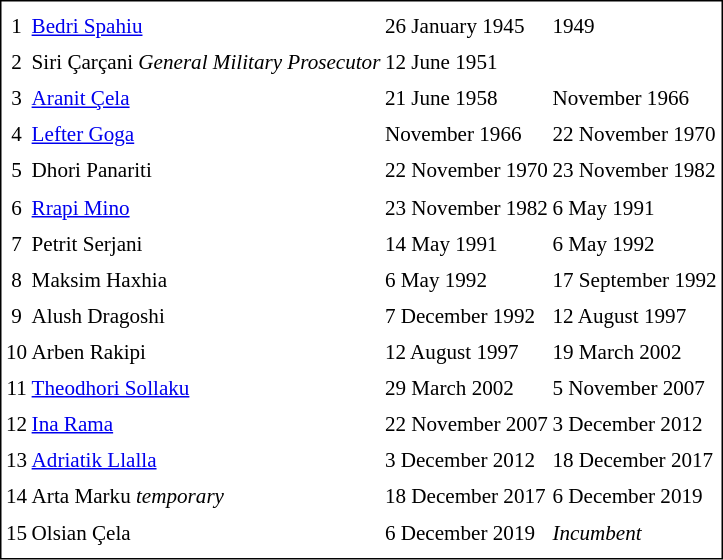<table cellpadding="0" cellspacing="3" style="border:1px solid #000000; font-size:88%; line-height: 1.5em;">
<tr>
<td><strong></strong></td>
<td><strong></strong></td>
<td colspan="2"></td>
</tr>
<tr>
<td align="center">1</td>
<td><a href='#'>Bedri Spahiu</a></td>
<td>26 January 1945</td>
<td>1949</td>
</tr>
<tr>
<td align="center">2</td>
<td>Siri Çarçani <em>General Military Prosecutor</em> </td>
<td>12 June 1951</td>
</tr>
<tr>
<td align="center">3</td>
<td><a href='#'>Aranit Çela</a></td>
<td>21 June 1958</td>
<td>November 1966</td>
</tr>
<tr>
<td align="center">4</td>
<td><a href='#'>Lefter Goga</a></td>
<td>November 1966</td>
<td>22 November 1970</td>
</tr>
<tr>
<td align="center">5</td>
<td>Dhori Panariti </td>
<td>22 November 1970</td>
<td>23 November 1982</td>
</tr>
<tr>
<td align="center">6</td>
<td><a href='#'>Rrapi Mino</a></td>
<td>23 November 1982</td>
<td>6 May 1991</td>
</tr>
<tr>
<td align="center">7</td>
<td>Petrit Serjani</td>
<td>14 May 1991</td>
<td>6 May 1992</td>
</tr>
<tr>
<td align="center">8</td>
<td>Maksim Haxhia </td>
<td>6 May 1992</td>
<td>17 September 1992</td>
</tr>
<tr>
<td align="center">9</td>
<td>Alush Dragoshi </td>
<td>7 December 1992</td>
<td>12 August 1997</td>
</tr>
<tr>
<td align="center">10</td>
<td>Arben Rakipi </td>
<td>12 August 1997</td>
<td>19 March 2002</td>
</tr>
<tr>
<td align="center">11</td>
<td><a href='#'>Theodhori Sollaku</a></td>
<td>29 March 2002</td>
<td>5 November 2007</td>
</tr>
<tr>
<td align="center">12</td>
<td><a href='#'>Ina Rama</a></td>
<td>22 November 2007</td>
<td>3 December 2012</td>
</tr>
<tr>
<td align="center">13</td>
<td><a href='#'>Adriatik Llalla</a></td>
<td>3 December 2012</td>
<td>18 December 2017</td>
</tr>
<tr>
<td align="center">14</td>
<td>Arta Marku <em>temporary</em> </td>
<td>18 December 2017</td>
<td>6 December 2019</td>
</tr>
<tr>
<td align="center">15</td>
<td>Olsian Çela </td>
<td>6 December 2019</td>
<td><em>Incumbent</em></td>
</tr>
<tr>
</tr>
</table>
